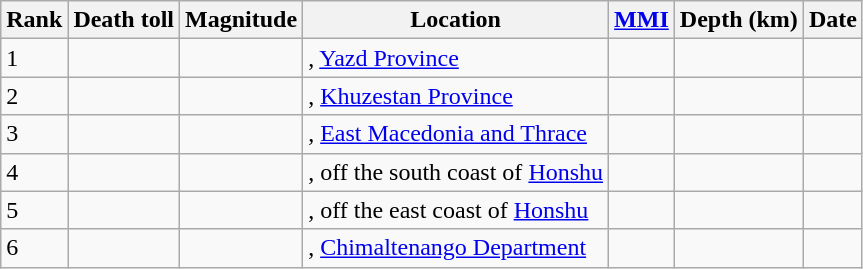<table class="sortable wikitable" style="font-size:100%;">
<tr>
<th>Rank</th>
<th>Death toll</th>
<th>Magnitude</th>
<th>Location</th>
<th><a href='#'>MMI</a></th>
<th>Depth (km)</th>
<th>Date</th>
</tr>
<tr>
<td>1</td>
<td></td>
<td></td>
<td>, <a href='#'>Yazd Province</a></td>
<td></td>
<td></td>
<td></td>
</tr>
<tr>
<td>2</td>
<td></td>
<td></td>
<td>, <a href='#'>Khuzestan Province</a></td>
<td></td>
<td></td>
<td></td>
</tr>
<tr>
<td>3</td>
<td></td>
<td></td>
<td>, <a href='#'>East Macedonia and Thrace</a></td>
<td></td>
<td></td>
<td></td>
</tr>
<tr>
<td>4</td>
<td></td>
<td></td>
<td>, off the south coast of <a href='#'>Honshu</a></td>
<td></td>
<td></td>
<td></td>
</tr>
<tr>
<td>5</td>
<td></td>
<td></td>
<td>, off the east coast of <a href='#'>Honshu</a></td>
<td></td>
<td></td>
<td></td>
</tr>
<tr>
<td>6</td>
<td></td>
<td></td>
<td>, <a href='#'>Chimaltenango Department</a></td>
<td></td>
<td></td>
<td></td>
</tr>
</table>
